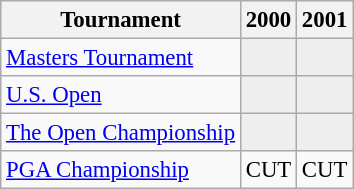<table class="wikitable" style="font-size:95%;text-align:center;">
<tr>
<th>Tournament</th>
<th>2000</th>
<th>2001</th>
</tr>
<tr>
<td align=left><a href='#'>Masters Tournament</a></td>
<td style="background:#eeeeee;"></td>
<td style="background:#eeeeee;"></td>
</tr>
<tr>
<td align=left><a href='#'>U.S. Open</a></td>
<td style="background:#eeeeee;"></td>
<td style="background:#eeeeee;"></td>
</tr>
<tr>
<td align=left><a href='#'>The Open Championship</a></td>
<td style="background:#eeeeee;"></td>
<td style="background:#eeeeee;"></td>
</tr>
<tr>
<td align=left><a href='#'>PGA Championship</a></td>
<td>CUT</td>
<td>CUT</td>
</tr>
</table>
